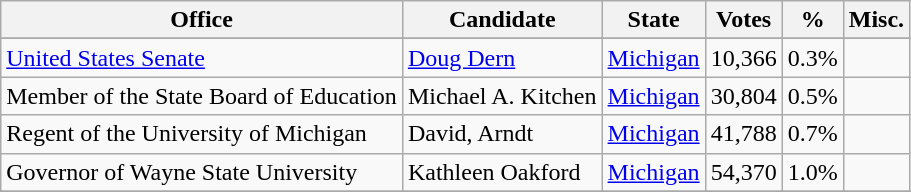<table class="wikitable mw-collapsible">
<tr>
<th>Office</th>
<th>Candidate</th>
<th>State</th>
<th>Votes</th>
<th>%</th>
<th>Misc.</th>
</tr>
<tr>
</tr>
<tr>
<td><a href='#'>United States Senate</a></td>
<td><a href='#'>Doug Dern</a></td>
<td><a href='#'>Michigan</a></td>
<td>10,366</td>
<td>0.3%</td>
<td></td>
</tr>
<tr>
<td>Member of the State Board of Education</td>
<td>Michael A. Kitchen</td>
<td><a href='#'>Michigan</a></td>
<td>30,804</td>
<td>0.5%</td>
<td></td>
</tr>
<tr>
<td>Regent of the University of Michigan</td>
<td>David, Arndt</td>
<td><a href='#'>Michigan</a></td>
<td>41,788</td>
<td>0.7%</td>
<td></td>
</tr>
<tr>
<td>Governor of Wayne State University</td>
<td>Kathleen Oakford</td>
<td><a href='#'>Michigan</a></td>
<td>54,370</td>
<td>1.0%</td>
<td></td>
</tr>
<tr>
</tr>
</table>
